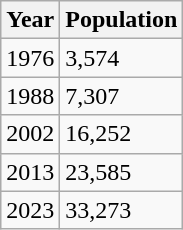<table class="wikitable">
<tr>
<th>Year</th>
<th>Population</th>
</tr>
<tr>
<td>1976</td>
<td>3,574</td>
</tr>
<tr>
<td>1988</td>
<td>7,307</td>
</tr>
<tr>
<td>2002</td>
<td>16,252</td>
</tr>
<tr>
<td>2013</td>
<td>23,585</td>
</tr>
<tr>
<td>2023</td>
<td>33,273</td>
</tr>
</table>
